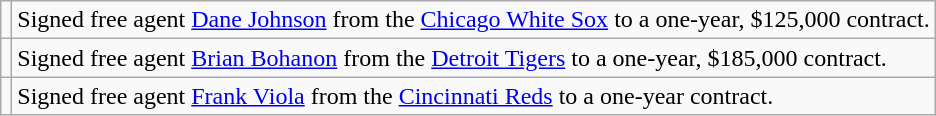<table class="wikitable">
<tr>
<td></td>
<td>Signed free agent <a href='#'>Dane Johnson</a> from the <a href='#'>Chicago White Sox</a> to a one-year, $125,000 contract.</td>
</tr>
<tr>
<td></td>
<td>Signed free agent <a href='#'>Brian Bohanon</a> from the <a href='#'>Detroit Tigers</a> to a one-year, $185,000 contract.</td>
</tr>
<tr>
<td></td>
<td>Signed free agent <a href='#'>Frank Viola</a> from the <a href='#'>Cincinnati Reds</a> to a one-year contract.</td>
</tr>
</table>
